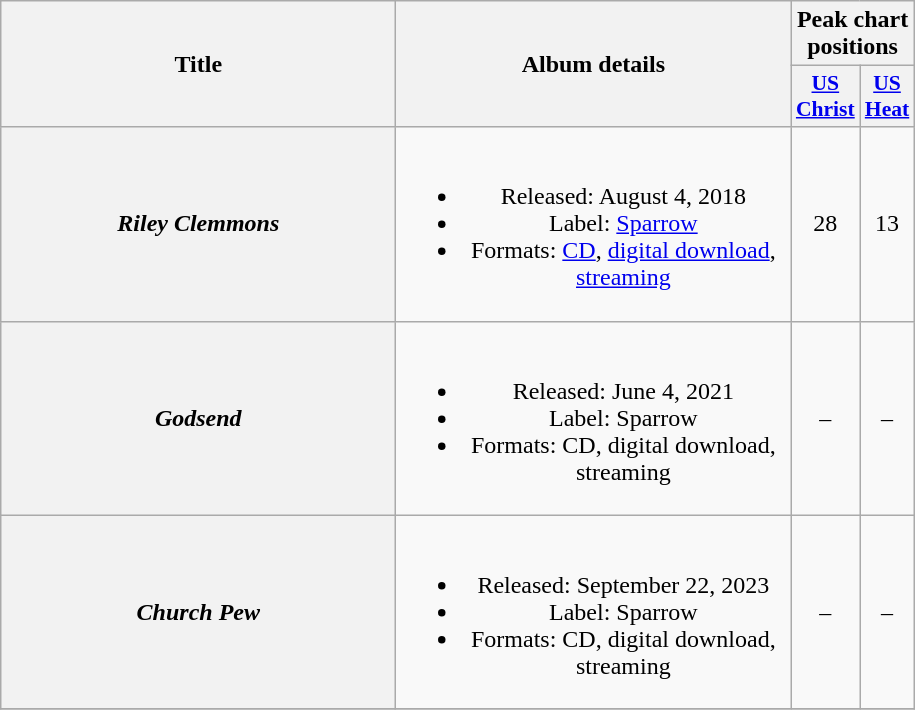<table class="wikitable plainrowheaders" style="text-align:center;">
<tr>
<th scope="col" rowspan="2" style="width:16em;">Title</th>
<th scope="col" rowspan="2" style="width:16em;">Album details</th>
<th scope="col" colspan="2">Peak chart positions</th>
</tr>
<tr>
<th style="width:2em; font-size:90%"><a href='#'>US<br>Christ</a><br></th>
<th style="width:2em; font-size:90%"><a href='#'>US<br>Heat</a><br></th>
</tr>
<tr>
<th scope="row"><em>Riley Clemmons</em></th>
<td><br><ul><li>Released: August 4, 2018</li><li>Label: <a href='#'>Sparrow</a></li><li>Formats: <a href='#'>CD</a>, <a href='#'>digital download</a>, <a href='#'>streaming</a></li></ul></td>
<td>28</td>
<td>13</td>
</tr>
<tr>
<th scope="row"><em>Godsend</em></th>
<td><br><ul><li>Released: June 4, 2021</li><li>Label: Sparrow</li><li>Formats: CD, digital download, streaming</li></ul></td>
<td>–</td>
<td>–</td>
</tr>
<tr>
<th scope="row"><em>Church Pew</em></th>
<td><br><ul><li>Released: September 22, 2023</li><li>Label: Sparrow</li><li>Formats: CD, digital download, streaming</li></ul></td>
<td>–</td>
<td>–</td>
</tr>
<tr>
</tr>
</table>
